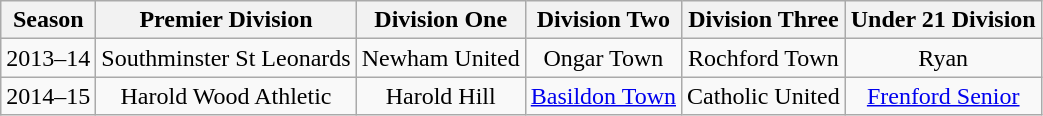<table class=wikitable style=text-align:center>
<tr>
<th>Season</th>
<th>Premier Division</th>
<th>Division One</th>
<th>Division Two</th>
<th>Division Three</th>
<th>Under 21 Division</th>
</tr>
<tr>
<td>2013–14</td>
<td>Southminster St Leonards</td>
<td>Newham United</td>
<td>Ongar Town</td>
<td>Rochford Town</td>
<td>Ryan</td>
</tr>
<tr>
<td>2014–15</td>
<td>Harold Wood Athletic</td>
<td>Harold Hill</td>
<td><a href='#'>Basildon Town</a></td>
<td>Catholic United</td>
<td><a href='#'>Frenford Senior</a></td>
</tr>
</table>
